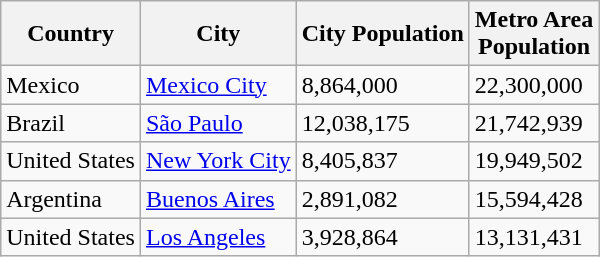<table class="sortable wikitable">
<tr>
<th>Country</th>
<th>City</th>
<th>City Population</th>
<th>Metro Area <br> Population</th>
</tr>
<tr>
<td>Mexico</td>
<td><a href='#'>Mexico City</a></td>
<td>8,864,000</td>
<td>22,300,000</td>
</tr>
<tr>
<td>Brazil</td>
<td><a href='#'>São Paulo</a></td>
<td>12,038,175</td>
<td>21,742,939</td>
</tr>
<tr>
<td>United States</td>
<td><a href='#'>New York City</a></td>
<td>8,405,837</td>
<td>19,949,502</td>
</tr>
<tr>
<td>Argentina</td>
<td><a href='#'>Buenos Aires</a></td>
<td>2,891,082</td>
<td>15,594,428</td>
</tr>
<tr>
<td>United States</td>
<td><a href='#'>Los Angeles</a></td>
<td>3,928,864</td>
<td>13,131,431</td>
</tr>
</table>
